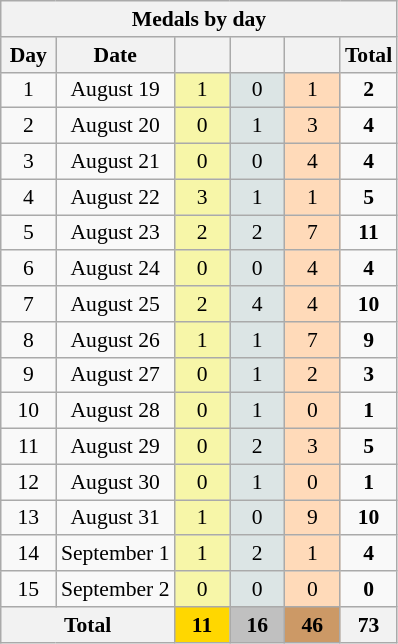<table class=wikitable style="font-size:90%;text-align:center">
<tr>
<th colspan=7>Medals by day</th>
</tr>
<tr>
<th width="30">Day</th>
<th>Date</th>
<th width="30" bgcolor="F7F6A8"></th>
<th width="30" bgcolor="DCE5E5"></th>
<th width="30" bgcolor="FFDAB9"></th>
<th width="30">Total</th>
</tr>
<tr>
<td>1</td>
<td>August 19</td>
<td bgcolor=F7F6A8>1</td>
<td bgcolor=DCE5E5>0</td>
<td bgcolor=FFDAB9>1</td>
<td><strong>2</strong></td>
</tr>
<tr>
<td>2</td>
<td>August 20</td>
<td bgcolor=F7F6A8>0</td>
<td bgcolor=DCE5E5>1</td>
<td bgcolor=FFDAB9>3</td>
<td><strong>4</strong></td>
</tr>
<tr>
<td>3</td>
<td>August 21</td>
<td bgcolor=F7F6A8>0</td>
<td bgcolor=DCE5E5>0</td>
<td bgcolor=FFDAB9>4</td>
<td><strong>4</strong></td>
</tr>
<tr>
<td>4</td>
<td>August 22</td>
<td bgcolor=F7F6A8>3</td>
<td bgcolor=DCE5E5>1</td>
<td bgcolor=FFDAB9>1</td>
<td><strong>5</strong></td>
</tr>
<tr>
<td>5</td>
<td>August 23</td>
<td bgcolor=F7F6A8>2</td>
<td bgcolor=DCE5E5>2</td>
<td bgcolor=FFDAB9>7</td>
<td><strong>11</strong></td>
</tr>
<tr>
<td>6</td>
<td>August 24</td>
<td bgcolor=F7F6A8>0</td>
<td bgcolor=DCE5E5>0</td>
<td bgcolor=FFDAB9>4</td>
<td><strong>4</strong></td>
</tr>
<tr>
<td>7</td>
<td>August 25</td>
<td bgcolor=F7F6A8>2</td>
<td bgcolor=DCE5E5>4</td>
<td bgcolor=FFDAB9>4</td>
<td><strong>10</strong></td>
</tr>
<tr>
<td>8</td>
<td>August 26</td>
<td bgcolor=F7F6A8>1</td>
<td bgcolor=DCE5E5>1</td>
<td bgcolor=FFDAB9>7</td>
<td><strong>9</strong></td>
</tr>
<tr>
<td>9</td>
<td>August 27</td>
<td bgcolor=F7F6A8>0</td>
<td bgcolor=DCE5E5>1</td>
<td bgcolor=FFDAB9>2</td>
<td><strong>3</strong></td>
</tr>
<tr>
<td>10</td>
<td>August 28</td>
<td bgcolor=F7F6A8>0</td>
<td bgcolor=DCE5E5>1</td>
<td bgcolor=FFDAB9>0</td>
<td><strong>1</strong></td>
</tr>
<tr>
<td>11</td>
<td>August 29</td>
<td bgcolor=F7F6A8>0</td>
<td bgcolor=DCE5E5>2</td>
<td bgcolor=FFDAB9>3</td>
<td><strong>5</strong></td>
</tr>
<tr>
<td>12</td>
<td>August 30</td>
<td bgcolor=F7F6A8>0</td>
<td bgcolor=DCE5E5>1</td>
<td bgcolor=FFDAB9>0</td>
<td><strong>1</strong></td>
</tr>
<tr>
<td>13</td>
<td>August 31</td>
<td bgcolor=F7F6A8>1</td>
<td bgcolor=DCE5E5>0</td>
<td bgcolor=FFDAB9>9</td>
<td><strong>10</strong></td>
</tr>
<tr>
<td>14</td>
<td>September 1</td>
<td bgcolor=F7F6A8>1</td>
<td bgcolor=DCE5E5>2</td>
<td bgcolor=FFDAB9>1</td>
<td><strong>4</strong></td>
</tr>
<tr>
<td>15</td>
<td>September 2</td>
<td bgcolor=F7F6A8>0</td>
<td bgcolor=DCE5E5>0</td>
<td bgcolor=FFDAB9>0</td>
<td><strong>0</strong></td>
</tr>
<tr>
<th colspan="2">Total</th>
<th style="background:gold">11</th>
<th style="background:silver">16</th>
<th style="background:#c96">46</th>
<th>73</th>
</tr>
</table>
